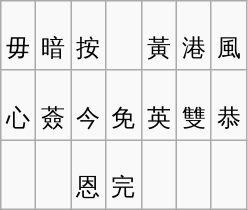<table class="wikitable" style=text-align:center>
<tr>
<td><br>毋</td>
<td><br>暗</td>
<td><br>按</td>
<td></td>
<td><br>黃</td>
<td><br>港</td>
<td><br>風</td>
</tr>
<tr>
<td><br>心</td>
<td><br>薟</td>
<td><br>今</td>
<td><br>免</td>
<td><br>英</td>
<td><br>雙</td>
<td><br>恭</td>
</tr>
<tr>
<td></td>
<td></td>
<td><br>恩</td>
<td><br>完</td>
<td></td>
<td></td>
<td></td>
</tr>
</table>
